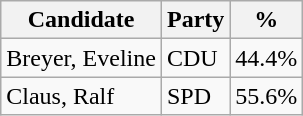<table class="wikitable sortable">
<tr class="hintergrundfarbe5">
<th>Candidate</th>
<th>Party</th>
<th>%</th>
</tr>
<tr>
<td>Breyer, Eveline</td>
<td>CDU</td>
<td>44.4%</td>
</tr>
<tr>
<td>Claus, Ralf</td>
<td>SPD</td>
<td>55.6%</td>
</tr>
</table>
